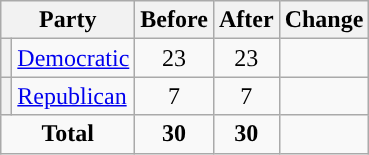<table class="wikitable" style="text-align:center;">
<tr>
<th colspan="2">Party</th>
<th>Before</th>
<th>After</th>
<th>Change</th>
</tr>
<tr>
<th style="background-color:"></th>
<td style="text-align:left;"><a href='#'>Democratic</a></td>
<td>23</td>
<td>23</td>
<td></td>
</tr>
<tr>
<th style="background-color:"></th>
<td style="text-align:left;"><a href='#'>Republican</a></td>
<td>7</td>
<td>7</td>
<td></td>
</tr>
<tr>
<td colspan="2"><strong>Total</strong></td>
<td><strong>30</strong></td>
<td><strong>30</strong></td>
<td></td>
</tr>
</table>
